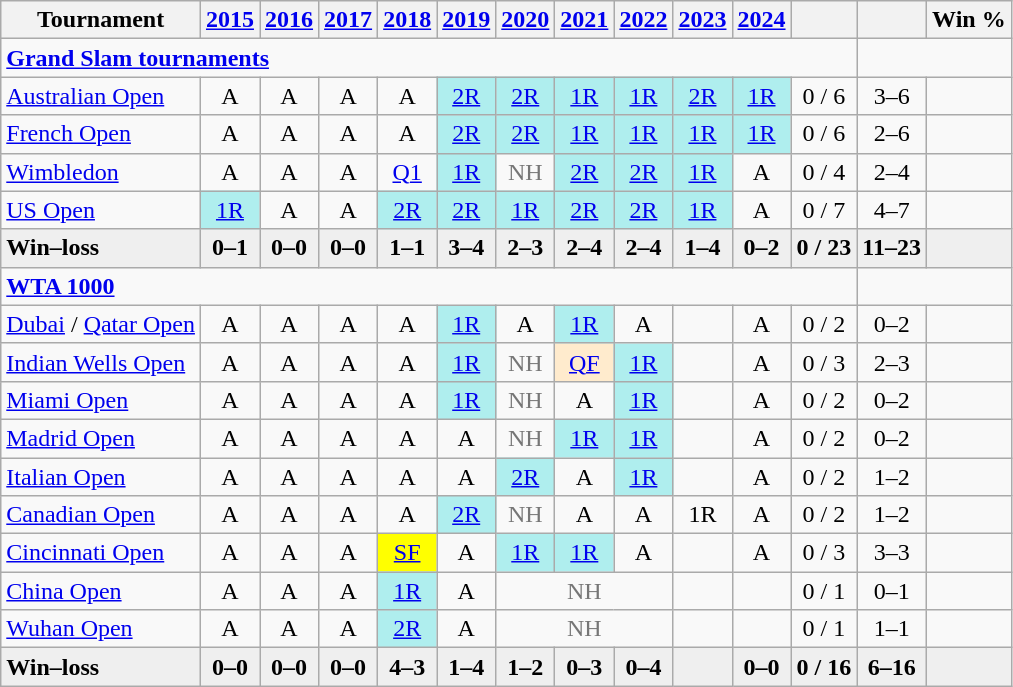<table class=wikitable style=text-align:center>
<tr>
<th>Tournament</th>
<th><a href='#'>2015</a></th>
<th><a href='#'>2016</a></th>
<th><a href='#'>2017</a></th>
<th><a href='#'>2018</a></th>
<th><a href='#'>2019</a></th>
<th><a href='#'>2020</a></th>
<th><a href='#'>2021</a></th>
<th><a href='#'>2022</a></th>
<th><a href='#'>2023</a></th>
<th><a href='#'>2024</a></th>
<th></th>
<th></th>
<th>Win %</th>
</tr>
<tr>
<td colspan="12" align="left"><strong><a href='#'>Grand Slam tournaments</a></strong></td>
</tr>
<tr>
<td align=left><a href='#'>Australian Open</a></td>
<td>A</td>
<td>A</td>
<td>A</td>
<td>A</td>
<td bgcolor=afeeee><a href='#'>2R</a></td>
<td bgcolor=afeeee><a href='#'>2R</a></td>
<td bgcolor=afeeee><a href='#'>1R</a></td>
<td bgcolor=afeeee><a href='#'>1R</a></td>
<td bgcolor=afeeee><a href='#'>2R</a></td>
<td bgcolor=afeeee><a href='#'>1R</a></td>
<td>0 / 6</td>
<td>3–6</td>
<td></td>
</tr>
<tr>
<td align=left><a href='#'>French Open</a></td>
<td>A</td>
<td>A</td>
<td>A</td>
<td>A</td>
<td bgcolor=afeeee><a href='#'>2R</a></td>
<td bgcolor=afeeee><a href='#'>2R</a></td>
<td bgcolor=afeeee><a href='#'>1R</a></td>
<td bgcolor=afeeee><a href='#'>1R</a></td>
<td bgcolor=afeeee><a href='#'>1R</a></td>
<td bgcolor=afeeee><a href='#'>1R</a></td>
<td>0 / 6</td>
<td>2–6</td>
<td></td>
</tr>
<tr>
<td align=left><a href='#'>Wimbledon</a></td>
<td>A</td>
<td>A</td>
<td>A</td>
<td><a href='#'>Q1</a></td>
<td bgcolor=afeeee><a href='#'>1R</a></td>
<td style=color:#767676>NH</td>
<td bgcolor=afeeee><a href='#'>2R</a></td>
<td bgcolor=afeeee><a href='#'>2R</a></td>
<td bgcolor=afeeee><a href='#'>1R</a></td>
<td>A</td>
<td>0 / 4</td>
<td>2–4</td>
<td></td>
</tr>
<tr>
<td align=left><a href='#'>US Open</a></td>
<td bgcolor=afeeee><a href='#'>1R</a></td>
<td>A</td>
<td>A</td>
<td bgcolor=afeeee><a href='#'>2R</a></td>
<td bgcolor=afeeee><a href='#'>2R</a></td>
<td bgcolor=afeeee><a href='#'>1R</a></td>
<td bgcolor=afeeee><a href='#'>2R</a></td>
<td bgcolor=afeeee><a href='#'>2R</a></td>
<td bgcolor=afeeee><a href='#'>1R</a></td>
<td>A</td>
<td>0 / 7</td>
<td>4–7</td>
<td></td>
</tr>
<tr style=font-weight:bold;background:#efefef>
<td style=text-align:left>Win–loss</td>
<td>0–1</td>
<td>0–0</td>
<td>0–0</td>
<td>1–1</td>
<td>3–4</td>
<td>2–3</td>
<td>2–4</td>
<td>2–4</td>
<td>1–4</td>
<td>0–2</td>
<td>0 / 23</td>
<td>11–23</td>
<td></td>
</tr>
<tr>
<td colspan="12" style="text-align:left"><strong><a href='#'>WTA 1000</a></strong></td>
</tr>
<tr>
<td align=left><a href='#'>Dubai</a> / <a href='#'>Qatar Open</a></td>
<td>A</td>
<td>A</td>
<td>A</td>
<td>A</td>
<td bgcolor=afeeee><a href='#'>1R</a></td>
<td>A</td>
<td bgcolor=afeeee><a href='#'>1R</a></td>
<td>A</td>
<td></td>
<td>A</td>
<td>0 / 2</td>
<td>0–2</td>
<td></td>
</tr>
<tr>
<td align=left><a href='#'>Indian Wells Open</a></td>
<td>A</td>
<td>A</td>
<td>A</td>
<td>A</td>
<td bgcolor=afeeee><a href='#'>1R</a></td>
<td style="color:#767676">NH</td>
<td bgcolor=ffebcd><a href='#'>QF</a></td>
<td bgcolor=afeeee><a href='#'>1R</a></td>
<td></td>
<td>A</td>
<td>0 / 3</td>
<td>2–3</td>
<td></td>
</tr>
<tr>
<td align=left><a href='#'>Miami Open</a></td>
<td>A</td>
<td>A</td>
<td>A</td>
<td>A</td>
<td bgcolor=afeeee><a href='#'>1R</a></td>
<td style=color:#767676>NH</td>
<td>A</td>
<td bgcolor=afeeee><a href='#'>1R</a></td>
<td></td>
<td>A</td>
<td>0 / 2</td>
<td>0–2</td>
<td></td>
</tr>
<tr>
<td align=left><a href='#'>Madrid Open</a></td>
<td>A</td>
<td>A</td>
<td>A</td>
<td>A</td>
<td>A</td>
<td style=color:#767676>NH</td>
<td bgcolor=afeeee><a href='#'>1R</a></td>
<td bgcolor=afeeee><a href='#'>1R</a></td>
<td></td>
<td>A</td>
<td>0 / 2</td>
<td>0–2</td>
<td></td>
</tr>
<tr>
<td align=left><a href='#'>Italian Open</a></td>
<td>A</td>
<td>A</td>
<td>A</td>
<td>A</td>
<td>A</td>
<td bgcolor=afeeee><a href='#'>2R</a></td>
<td>A</td>
<td bgcolor=afeeee><a href='#'>1R</a></td>
<td></td>
<td>A</td>
<td>0 / 2</td>
<td>1–2</td>
<td></td>
</tr>
<tr>
<td align=left><a href='#'>Canadian Open</a></td>
<td>A</td>
<td>A</td>
<td>A</td>
<td>A</td>
<td bgcolor=afeeee><a href='#'>2R</a></td>
<td style=color:#767676>NH</td>
<td>A</td>
<td>A</td>
<td>1R</td>
<td>A</td>
<td>0 / 2</td>
<td>1–2</td>
<td></td>
</tr>
<tr>
<td align=left><a href='#'>Cincinnati Open</a></td>
<td>A</td>
<td>A</td>
<td>A</td>
<td bgcolor=yellow><a href='#'>SF</a></td>
<td>A</td>
<td bgcolor=afeeee><a href='#'>1R</a></td>
<td bgcolor=afeeee><a href='#'>1R</a></td>
<td>A</td>
<td></td>
<td>A</td>
<td>0 / 3</td>
<td>3–3</td>
<td></td>
</tr>
<tr>
<td align=left><a href='#'>China Open</a></td>
<td>A</td>
<td>A</td>
<td>A</td>
<td bgcolor=afeeee><a href='#'>1R</a></td>
<td>A</td>
<td colspan="3" style="color:#767676">NH</td>
<td></td>
<td></td>
<td>0 / 1</td>
<td>0–1</td>
<td></td>
</tr>
<tr>
<td align=left><a href='#'>Wuhan Open</a></td>
<td>A</td>
<td>A</td>
<td>A</td>
<td bgcolor=afeeee><a href='#'>2R</a></td>
<td>A</td>
<td colspan="3" style="color:#767676">NH</td>
<td></td>
<td></td>
<td>0 / 1</td>
<td>1–1</td>
<td></td>
</tr>
<tr style=font-weight:bold;background:#efefef>
<td style=text-align:left>Win–loss</td>
<td>0–0</td>
<td>0–0</td>
<td>0–0</td>
<td>4–3</td>
<td>1–4</td>
<td>1–2</td>
<td>0–3</td>
<td>0–4</td>
<td></td>
<td>0–0</td>
<td>0 / 16</td>
<td>6–16</td>
<td></td>
</tr>
</table>
